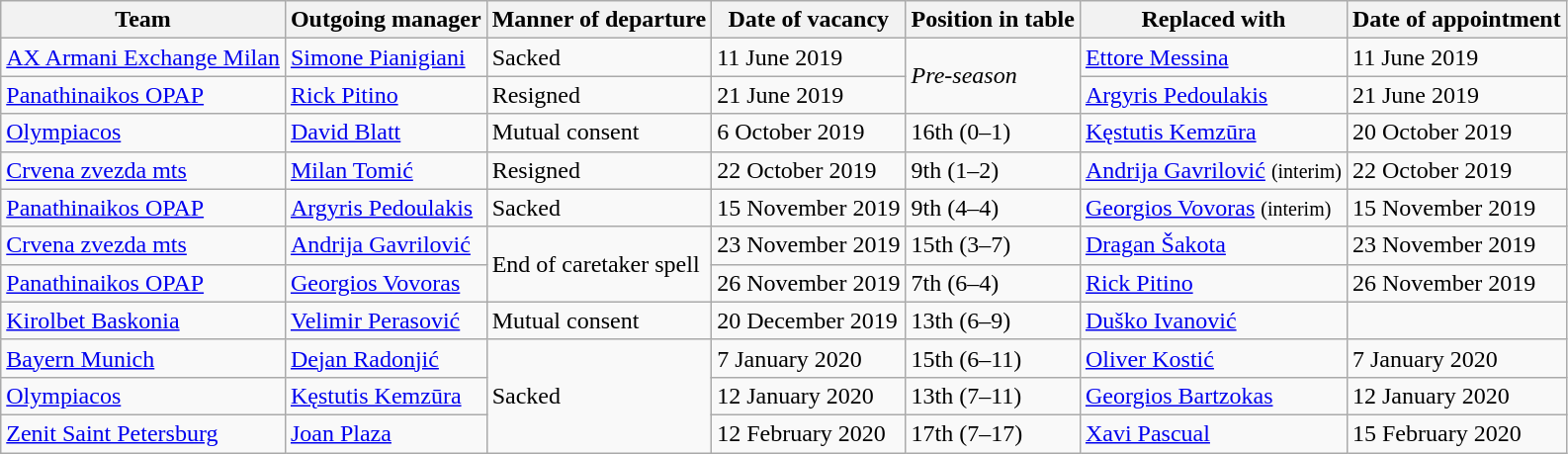<table class="wikitable sortable">
<tr>
<th>Team</th>
<th>Outgoing manager</th>
<th>Manner of departure</th>
<th>Date of vacancy</th>
<th>Position in table</th>
<th>Replaced with</th>
<th>Date of appointment</th>
</tr>
<tr>
<td> <a href='#'>AX Armani Exchange Milan</a></td>
<td> <a href='#'>Simone Pianigiani</a></td>
<td>Sacked</td>
<td>11 June 2019</td>
<td rowspan=2><em>Pre-season</em></td>
<td> <a href='#'>Ettore Messina</a></td>
<td>11 June 2019</td>
</tr>
<tr>
<td> <a href='#'>Panathinaikos OPAP</a></td>
<td> <a href='#'>Rick Pitino</a></td>
<td>Resigned</td>
<td>21 June 2019</td>
<td> <a href='#'>Argyris Pedoulakis</a></td>
<td>21 June 2019</td>
</tr>
<tr>
<td> <a href='#'>Olympiacos</a></td>
<td> <a href='#'>David Blatt</a></td>
<td>Mutual consent</td>
<td>6 October 2019</td>
<td>16th (0–1)</td>
<td> <a href='#'>Kęstutis Kemzūra</a></td>
<td>20 October 2019</td>
</tr>
<tr>
<td> <a href='#'>Crvena zvezda mts</a></td>
<td> <a href='#'>Milan Tomić</a></td>
<td>Resigned</td>
<td>22 October 2019</td>
<td>9th (1–2)</td>
<td> <a href='#'>Andrija Gavrilović</a> <small>(interim)</small></td>
<td>22 October 2019</td>
</tr>
<tr>
<td> <a href='#'>Panathinaikos OPAP</a></td>
<td> <a href='#'>Argyris Pedoulakis</a></td>
<td>Sacked</td>
<td>15 November 2019</td>
<td>9th (4–4)</td>
<td> <a href='#'>Georgios Vovoras</a> <small>(interim)</small></td>
<td>15 November 2019</td>
</tr>
<tr>
<td> <a href='#'>Crvena zvezda mts</a></td>
<td> <a href='#'>Andrija Gavrilović</a></td>
<td rowspan=2>End of caretaker spell</td>
<td>23 November 2019</td>
<td>15th (3–7)</td>
<td> <a href='#'>Dragan Šakota</a></td>
<td>23 November 2019</td>
</tr>
<tr>
<td> <a href='#'>Panathinaikos OPAP</a></td>
<td> <a href='#'>Georgios Vovoras</a></td>
<td>26 November 2019</td>
<td>7th (6–4)</td>
<td> <a href='#'>Rick Pitino</a></td>
<td>26 November 2019</td>
</tr>
<tr>
<td> <a href='#'>Kirolbet Baskonia</a></td>
<td> <a href='#'>Velimir Perasović</a></td>
<td>Mutual consent</td>
<td>20 December 2019</td>
<td>13th (6–9)</td>
<td> <a href='#'>Duško Ivanović</a></td>
<td></td>
</tr>
<tr>
<td> <a href='#'>Bayern Munich</a></td>
<td> <a href='#'>Dejan Radonjić</a></td>
<td rowspan="3">Sacked</td>
<td>7 January 2020</td>
<td>15th (6–11)</td>
<td> <a href='#'>Oliver Kostić</a></td>
<td>7 January 2020</td>
</tr>
<tr>
<td> <a href='#'>Olympiacos</a></td>
<td> <a href='#'>Kęstutis Kemzūra</a></td>
<td>12 January 2020</td>
<td>13th (7–11)</td>
<td> <a href='#'>Georgios Bartzokas</a></td>
<td>12 January 2020</td>
</tr>
<tr>
<td> <a href='#'>Zenit Saint Petersburg</a></td>
<td> <a href='#'>Joan Plaza</a></td>
<td>12 February 2020</td>
<td>17th (7–17)</td>
<td> <a href='#'>Xavi Pascual</a></td>
<td>15 February 2020</td>
</tr>
</table>
